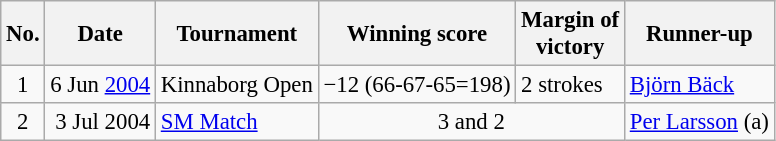<table class="wikitable" style="font-size:95%;">
<tr>
<th>No.</th>
<th>Date</th>
<th>Tournament</th>
<th>Winning score</th>
<th>Margin of<br>victory</th>
<th>Runner-up</th>
</tr>
<tr>
<td align=center>1</td>
<td align=right>6 Jun <a href='#'>2004</a></td>
<td>Kinnaborg Open</td>
<td>−12 (66-67-65=198)</td>
<td>2 strokes</td>
<td> <a href='#'>Björn Bäck</a></td>
</tr>
<tr>
<td align=center>2</td>
<td align=right>3 Jul 2004</td>
<td><a href='#'>SM Match</a></td>
<td colspan=2 align=center>3 and 2</td>
<td> <a href='#'>Per Larsson</a> (a)</td>
</tr>
</table>
